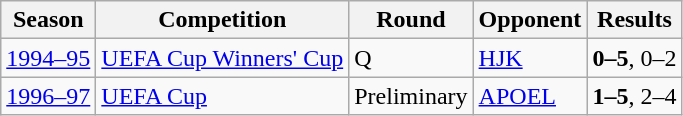<table class="wikitable">
<tr>
<th>Season</th>
<th>Competition</th>
<th>Round</th>
<th>Opponent</th>
<th>Results</th>
</tr>
<tr>
<td><a href='#'>1994–95</a></td>
<td><a href='#'>UEFA Cup Winners' Cup</a></td>
<td>Q</td>
<td> <a href='#'>HJK</a></td>
<td><strong>0–5</strong>, 0–2</td>
</tr>
<tr>
<td><a href='#'>1996–97</a></td>
<td><a href='#'>UEFA Cup</a></td>
<td>Preliminary</td>
<td> <a href='#'>APOEL</a></td>
<td><strong>1–5</strong>, 2–4</td>
</tr>
</table>
